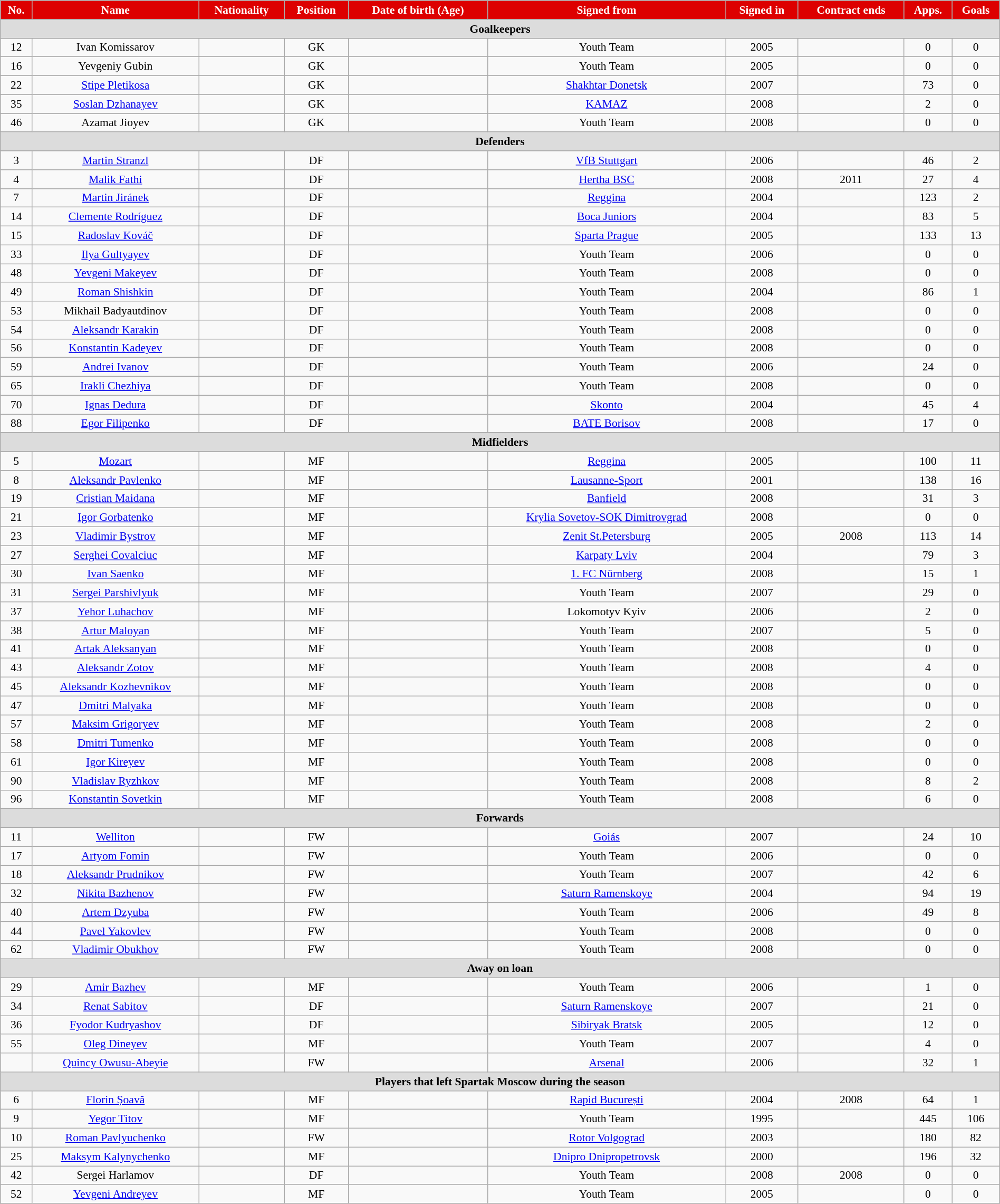<table class="wikitable"  style="text-align:center; font-size:90%; width:100%;">
<tr>
<th style="background:#DD0000; color:white; text-align:center;">No.</th>
<th style="background:#DD0000; color:white; text-align:center;">Name</th>
<th style="background:#DD0000; color:white; text-align:center;">Nationality</th>
<th style="background:#DD0000; color:white; text-align:center;">Position</th>
<th style="background:#DD0000; color:white; text-align:center;">Date of birth (Age)</th>
<th style="background:#DD0000; color:white; text-align:center;">Signed from</th>
<th style="background:#DD0000; color:white; text-align:center;">Signed in</th>
<th style="background:#DD0000; color:white; text-align:center;">Contract ends</th>
<th style="background:#DD0000; color:white; text-align:center;">Apps.</th>
<th style="background:#DD0000; color:white; text-align:center;">Goals</th>
</tr>
<tr>
<th colspan="11"  style="background:#dcdcdc; text-align:center;">Goalkeepers</th>
</tr>
<tr>
<td>12</td>
<td>Ivan Komissarov</td>
<td></td>
<td>GK</td>
<td></td>
<td>Youth Team</td>
<td>2005</td>
<td></td>
<td>0</td>
<td>0</td>
</tr>
<tr>
<td>16</td>
<td>Yevgeniy Gubin</td>
<td></td>
<td>GK</td>
<td></td>
<td>Youth Team</td>
<td>2005</td>
<td></td>
<td>0</td>
<td>0</td>
</tr>
<tr>
<td>22</td>
<td><a href='#'>Stipe Pletikosa</a></td>
<td></td>
<td>GK</td>
<td></td>
<td><a href='#'>Shakhtar Donetsk</a></td>
<td>2007</td>
<td></td>
<td>73</td>
<td>0</td>
</tr>
<tr>
<td>35</td>
<td><a href='#'>Soslan Dzhanayev</a></td>
<td></td>
<td>GK</td>
<td></td>
<td><a href='#'>KAMAZ</a></td>
<td>2008</td>
<td></td>
<td>2</td>
<td>0</td>
</tr>
<tr>
<td>46</td>
<td>Azamat Jioyev</td>
<td></td>
<td>GK</td>
<td></td>
<td>Youth Team</td>
<td>2008</td>
<td></td>
<td>0</td>
<td>0</td>
</tr>
<tr>
<th colspan="11"  style="background:#dcdcdc; text-align:center;">Defenders</th>
</tr>
<tr>
<td>3</td>
<td><a href='#'>Martin Stranzl</a></td>
<td></td>
<td>DF</td>
<td></td>
<td><a href='#'>VfB Stuttgart</a></td>
<td>2006</td>
<td></td>
<td>46</td>
<td>2</td>
</tr>
<tr>
<td>4</td>
<td><a href='#'>Malik Fathi</a></td>
<td></td>
<td>DF</td>
<td></td>
<td><a href='#'>Hertha BSC</a></td>
<td>2008</td>
<td>2011</td>
<td>27</td>
<td>4</td>
</tr>
<tr>
<td>7</td>
<td><a href='#'>Martin Jiránek</a></td>
<td></td>
<td>DF</td>
<td></td>
<td><a href='#'>Reggina</a></td>
<td>2004</td>
<td></td>
<td>123</td>
<td>2</td>
</tr>
<tr>
<td>14</td>
<td><a href='#'>Clemente Rodríguez</a></td>
<td></td>
<td>DF</td>
<td></td>
<td><a href='#'>Boca Juniors</a></td>
<td>2004</td>
<td></td>
<td>83</td>
<td>5</td>
</tr>
<tr>
<td>15</td>
<td><a href='#'>Radoslav Kováč</a></td>
<td></td>
<td>DF</td>
<td></td>
<td><a href='#'>Sparta Prague</a></td>
<td>2005</td>
<td></td>
<td>133</td>
<td>13</td>
</tr>
<tr>
<td>33</td>
<td><a href='#'>Ilya Gultyayev</a></td>
<td></td>
<td>DF</td>
<td></td>
<td>Youth Team</td>
<td>2006</td>
<td></td>
<td>0</td>
<td>0</td>
</tr>
<tr>
<td>48</td>
<td><a href='#'>Yevgeni Makeyev</a></td>
<td></td>
<td>DF</td>
<td></td>
<td>Youth Team</td>
<td>2008</td>
<td></td>
<td>0</td>
<td>0</td>
</tr>
<tr>
<td>49</td>
<td><a href='#'>Roman Shishkin</a></td>
<td></td>
<td>DF</td>
<td></td>
<td>Youth Team</td>
<td>2004</td>
<td></td>
<td>86</td>
<td>1</td>
</tr>
<tr>
<td>53</td>
<td>Mikhail Badyautdinov</td>
<td></td>
<td>DF</td>
<td></td>
<td>Youth Team</td>
<td>2008</td>
<td></td>
<td>0</td>
<td>0</td>
</tr>
<tr>
<td>54</td>
<td><a href='#'>Aleksandr Karakin</a></td>
<td></td>
<td>DF</td>
<td></td>
<td>Youth Team</td>
<td>2008</td>
<td></td>
<td>0</td>
<td>0</td>
</tr>
<tr>
<td>56</td>
<td><a href='#'>Konstantin Kadeyev</a></td>
<td></td>
<td>DF</td>
<td></td>
<td>Youth Team</td>
<td>2008</td>
<td></td>
<td>0</td>
<td>0</td>
</tr>
<tr>
<td>59</td>
<td><a href='#'>Andrei Ivanov</a></td>
<td></td>
<td>DF</td>
<td></td>
<td>Youth Team</td>
<td>2006</td>
<td></td>
<td>24</td>
<td>0</td>
</tr>
<tr>
<td>65</td>
<td><a href='#'>Irakli Chezhiya</a></td>
<td></td>
<td>DF</td>
<td></td>
<td>Youth Team</td>
<td>2008</td>
<td></td>
<td>0</td>
<td>0</td>
</tr>
<tr>
<td>70</td>
<td><a href='#'>Ignas Dedura</a></td>
<td></td>
<td>DF</td>
<td></td>
<td><a href='#'>Skonto</a></td>
<td>2004</td>
<td></td>
<td>45</td>
<td>4</td>
</tr>
<tr>
<td>88</td>
<td><a href='#'>Egor Filipenko</a></td>
<td></td>
<td>DF</td>
<td></td>
<td><a href='#'>BATE Borisov</a></td>
<td>2008</td>
<td></td>
<td>17</td>
<td>0</td>
</tr>
<tr>
<th colspan="11"  style="background:#dcdcdc; text-align:center;">Midfielders</th>
</tr>
<tr>
<td>5</td>
<td><a href='#'>Mozart</a></td>
<td></td>
<td>MF</td>
<td></td>
<td><a href='#'>Reggina</a></td>
<td>2005</td>
<td></td>
<td>100</td>
<td>11</td>
</tr>
<tr>
<td>8</td>
<td><a href='#'>Aleksandr Pavlenko</a></td>
<td></td>
<td>MF</td>
<td></td>
<td><a href='#'>Lausanne-Sport</a></td>
<td>2001</td>
<td></td>
<td>138</td>
<td>16</td>
</tr>
<tr>
<td>19</td>
<td><a href='#'>Cristian Maidana</a></td>
<td></td>
<td>MF</td>
<td></td>
<td><a href='#'>Banfield</a></td>
<td>2008</td>
<td></td>
<td>31</td>
<td>3</td>
</tr>
<tr>
<td>21</td>
<td><a href='#'>Igor Gorbatenko</a></td>
<td></td>
<td>MF</td>
<td></td>
<td><a href='#'>Krylia Sovetov-SOK Dimitrovgrad</a></td>
<td>2008</td>
<td></td>
<td>0</td>
<td>0</td>
</tr>
<tr>
<td>23</td>
<td><a href='#'>Vladimir Bystrov</a></td>
<td></td>
<td>MF</td>
<td></td>
<td><a href='#'>Zenit St.Petersburg</a></td>
<td>2005</td>
<td>2008</td>
<td>113</td>
<td>14</td>
</tr>
<tr>
<td>27</td>
<td><a href='#'>Serghei Covalciuc</a></td>
<td></td>
<td>MF</td>
<td></td>
<td><a href='#'>Karpaty Lviv</a></td>
<td>2004</td>
<td></td>
<td>79</td>
<td>3</td>
</tr>
<tr>
<td>30</td>
<td><a href='#'>Ivan Saenko</a></td>
<td></td>
<td>MF</td>
<td></td>
<td><a href='#'>1. FC Nürnberg</a></td>
<td>2008</td>
<td></td>
<td>15</td>
<td>1</td>
</tr>
<tr>
<td>31</td>
<td><a href='#'>Sergei Parshivlyuk</a></td>
<td></td>
<td>MF</td>
<td></td>
<td>Youth Team</td>
<td>2007</td>
<td></td>
<td>29</td>
<td>0</td>
</tr>
<tr>
<td>37</td>
<td><a href='#'>Yehor Luhachov</a></td>
<td></td>
<td>MF</td>
<td></td>
<td>Lokomotyv Kyiv</td>
<td>2006</td>
<td></td>
<td>2</td>
<td>0</td>
</tr>
<tr>
<td>38</td>
<td><a href='#'>Artur Maloyan</a></td>
<td></td>
<td>MF</td>
<td></td>
<td>Youth Team</td>
<td>2007</td>
<td></td>
<td>5</td>
<td>0</td>
</tr>
<tr>
<td>41</td>
<td><a href='#'>Artak Aleksanyan</a></td>
<td></td>
<td>MF</td>
<td></td>
<td>Youth Team</td>
<td>2008</td>
<td></td>
<td>0</td>
<td>0</td>
</tr>
<tr>
<td>43</td>
<td><a href='#'>Aleksandr Zotov</a></td>
<td></td>
<td>MF</td>
<td></td>
<td>Youth Team</td>
<td>2008</td>
<td></td>
<td>4</td>
<td>0</td>
</tr>
<tr>
<td>45</td>
<td><a href='#'>Aleksandr Kozhevnikov</a></td>
<td></td>
<td>MF</td>
<td></td>
<td>Youth Team</td>
<td>2008</td>
<td></td>
<td>0</td>
<td>0</td>
</tr>
<tr>
<td>47</td>
<td><a href='#'>Dmitri Malyaka</a></td>
<td></td>
<td>MF</td>
<td></td>
<td>Youth Team</td>
<td>2008</td>
<td></td>
<td>0</td>
<td>0</td>
</tr>
<tr>
<td>57</td>
<td><a href='#'>Maksim Grigoryev</a></td>
<td></td>
<td>MF</td>
<td></td>
<td>Youth Team</td>
<td>2008</td>
<td></td>
<td>2</td>
<td>0</td>
</tr>
<tr>
<td>58</td>
<td><a href='#'>Dmitri Tumenko</a></td>
<td></td>
<td>MF</td>
<td></td>
<td>Youth Team</td>
<td>2008</td>
<td></td>
<td>0</td>
<td>0</td>
</tr>
<tr>
<td>61</td>
<td><a href='#'>Igor Kireyev</a></td>
<td></td>
<td>MF</td>
<td></td>
<td>Youth Team</td>
<td>2008</td>
<td></td>
<td>0</td>
<td>0</td>
</tr>
<tr>
<td>90</td>
<td><a href='#'>Vladislav Ryzhkov</a></td>
<td></td>
<td>MF</td>
<td></td>
<td>Youth Team</td>
<td>2008</td>
<td></td>
<td>8</td>
<td>2</td>
</tr>
<tr>
<td>96</td>
<td><a href='#'>Konstantin Sovetkin</a></td>
<td></td>
<td>MF</td>
<td></td>
<td>Youth Team</td>
<td>2008</td>
<td></td>
<td>6</td>
<td>0</td>
</tr>
<tr>
<th colspan="11"  style="background:#dcdcdc; text-align:center;">Forwards</th>
</tr>
<tr>
<td>11</td>
<td><a href='#'>Welliton</a></td>
<td></td>
<td>FW</td>
<td></td>
<td><a href='#'>Goiás</a></td>
<td>2007</td>
<td></td>
<td>24</td>
<td>10</td>
</tr>
<tr>
<td>17</td>
<td><a href='#'>Artyom Fomin</a></td>
<td></td>
<td>FW</td>
<td></td>
<td>Youth Team</td>
<td>2006</td>
<td></td>
<td>0</td>
<td>0</td>
</tr>
<tr>
<td>18</td>
<td><a href='#'>Aleksandr Prudnikov</a></td>
<td></td>
<td>FW</td>
<td></td>
<td>Youth Team</td>
<td>2007</td>
<td></td>
<td>42</td>
<td>6</td>
</tr>
<tr>
<td>32</td>
<td><a href='#'>Nikita Bazhenov</a></td>
<td></td>
<td>FW</td>
<td></td>
<td><a href='#'>Saturn Ramenskoye</a></td>
<td>2004</td>
<td></td>
<td>94</td>
<td>19</td>
</tr>
<tr>
<td>40</td>
<td><a href='#'>Artem Dzyuba</a></td>
<td></td>
<td>FW</td>
<td></td>
<td>Youth Team</td>
<td>2006</td>
<td></td>
<td>49</td>
<td>8</td>
</tr>
<tr>
<td>44</td>
<td><a href='#'>Pavel Yakovlev</a></td>
<td></td>
<td>FW</td>
<td></td>
<td>Youth Team</td>
<td>2008</td>
<td></td>
<td>0</td>
<td>0</td>
</tr>
<tr>
<td>62</td>
<td><a href='#'>Vladimir Obukhov</a></td>
<td></td>
<td>FW</td>
<td></td>
<td>Youth Team</td>
<td>2008</td>
<td></td>
<td>0</td>
<td>0</td>
</tr>
<tr>
<th colspan="11"  style="background:#dcdcdc; text-align:center;">Away on loan</th>
</tr>
<tr>
<td>29</td>
<td><a href='#'>Amir Bazhev</a></td>
<td></td>
<td>MF</td>
<td></td>
<td>Youth Team</td>
<td>2006</td>
<td></td>
<td>1</td>
<td>0</td>
</tr>
<tr>
<td>34</td>
<td><a href='#'>Renat Sabitov</a></td>
<td></td>
<td>DF</td>
<td></td>
<td><a href='#'>Saturn Ramenskoye</a></td>
<td>2007</td>
<td></td>
<td>21</td>
<td>0</td>
</tr>
<tr>
<td>36</td>
<td><a href='#'>Fyodor Kudryashov</a></td>
<td></td>
<td>DF</td>
<td></td>
<td><a href='#'>Sibiryak Bratsk</a></td>
<td>2005</td>
<td></td>
<td>12</td>
<td>0</td>
</tr>
<tr>
<td>55</td>
<td><a href='#'>Oleg Dineyev</a></td>
<td></td>
<td>MF</td>
<td></td>
<td>Youth Team</td>
<td>2007</td>
<td></td>
<td>4</td>
<td>0</td>
</tr>
<tr>
<td></td>
<td><a href='#'>Quincy Owusu-Abeyie</a></td>
<td></td>
<td>FW</td>
<td></td>
<td><a href='#'>Arsenal</a></td>
<td>2006</td>
<td></td>
<td>32</td>
<td>1</td>
</tr>
<tr>
<th colspan="11"  style="background:#dcdcdc; text-align:center;">Players that left Spartak Moscow during the season</th>
</tr>
<tr>
<td>6</td>
<td><a href='#'>Florin Șoavă</a></td>
<td></td>
<td>MF</td>
<td></td>
<td><a href='#'>Rapid București</a></td>
<td>2004</td>
<td>2008</td>
<td>64</td>
<td>1</td>
</tr>
<tr>
<td>9</td>
<td><a href='#'>Yegor Titov</a></td>
<td></td>
<td>MF</td>
<td></td>
<td>Youth Team</td>
<td>1995</td>
<td></td>
<td>445</td>
<td>106</td>
</tr>
<tr>
<td>10</td>
<td><a href='#'>Roman Pavlyuchenko</a></td>
<td></td>
<td>FW</td>
<td></td>
<td><a href='#'>Rotor Volgograd</a></td>
<td>2003</td>
<td></td>
<td>180</td>
<td>82</td>
</tr>
<tr>
<td>25</td>
<td><a href='#'>Maksym Kalynychenko</a></td>
<td></td>
<td>MF</td>
<td></td>
<td><a href='#'>Dnipro Dnipropetrovsk</a></td>
<td>2000</td>
<td></td>
<td>196</td>
<td>32</td>
</tr>
<tr>
<td>42</td>
<td>Sergei Harlamov</td>
<td></td>
<td>DF</td>
<td></td>
<td>Youth Team</td>
<td>2008</td>
<td>2008</td>
<td>0</td>
<td>0</td>
</tr>
<tr>
<td>52</td>
<td><a href='#'>Yevgeni Andreyev</a></td>
<td></td>
<td>MF</td>
<td></td>
<td>Youth Team</td>
<td>2005</td>
<td></td>
<td>0</td>
<td>0</td>
</tr>
</table>
